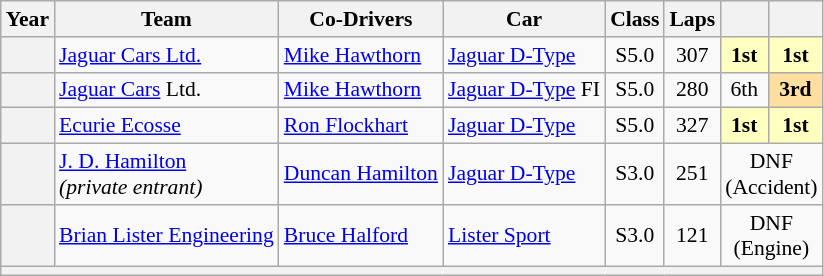<table class="wikitable" style="text-align:center; font-size:90%">
<tr>
<th>Year</th>
<th>Team</th>
<th>Co-Drivers</th>
<th>Car</th>
<th>Class</th>
<th>Laps</th>
<th></th>
<th></th>
</tr>
<tr>
<th></th>
<td align=left> <a href='#'>Jaguar Cars Ltd.</a></td>
<td align=left> <a href='#'>Mike Hawthorn</a></td>
<td align=left><a href='#'>Jaguar D-Type</a></td>
<td>S5.0</td>
<td>307</td>
<td style="background:#ffffbf;"><strong>1st</strong></td>
<td style="background:#ffffbf;"><strong>1st</strong></td>
</tr>
<tr>
<th></th>
<td align=left> <a href='#'>Jaguar Cars</a> Ltd.</td>
<td align=left> <a href='#'>Mike Hawthorn</a></td>
<td align=left><a href='#'>Jaguar D-Type</a> FI</td>
<td>S5.0</td>
<td>280</td>
<td>6th</td>
<td style="background:#ffdf9f;"><strong>3rd</strong></td>
</tr>
<tr>
<th></th>
<td align=left> <a href='#'>Ecurie Ecosse</a></td>
<td align=left> <a href='#'>Ron Flockhart</a></td>
<td align=left><a href='#'>Jaguar D-Type</a></td>
<td>S5.0</td>
<td>327</td>
<td style="background:#ffffbf;"><strong>1st</strong></td>
<td style="background:#ffffbf;"><strong>1st</strong></td>
</tr>
<tr>
<th></th>
<td align=left> <a href='#'>J. D. Hamilton</a><br><em>(private entrant)</em></td>
<td align=left> <a href='#'>Duncan Hamilton</a></td>
<td align=left><a href='#'>Jaguar D-Type</a></td>
<td>S3.0</td>
<td>251</td>
<td colspan=2>DNF<br>(Accident)</td>
</tr>
<tr>
<th></th>
<td align=left> <a href='#'>Brian Lister Engineering</a></td>
<td align=left> <a href='#'>Bruce Halford</a></td>
<td align=left><a href='#'>Lister Sport</a></td>
<td>S3.0</td>
<td>121</td>
<td colspan=2>DNF<br>(Engine)</td>
</tr>
<tr>
<th colspan="8"></th>
</tr>
</table>
